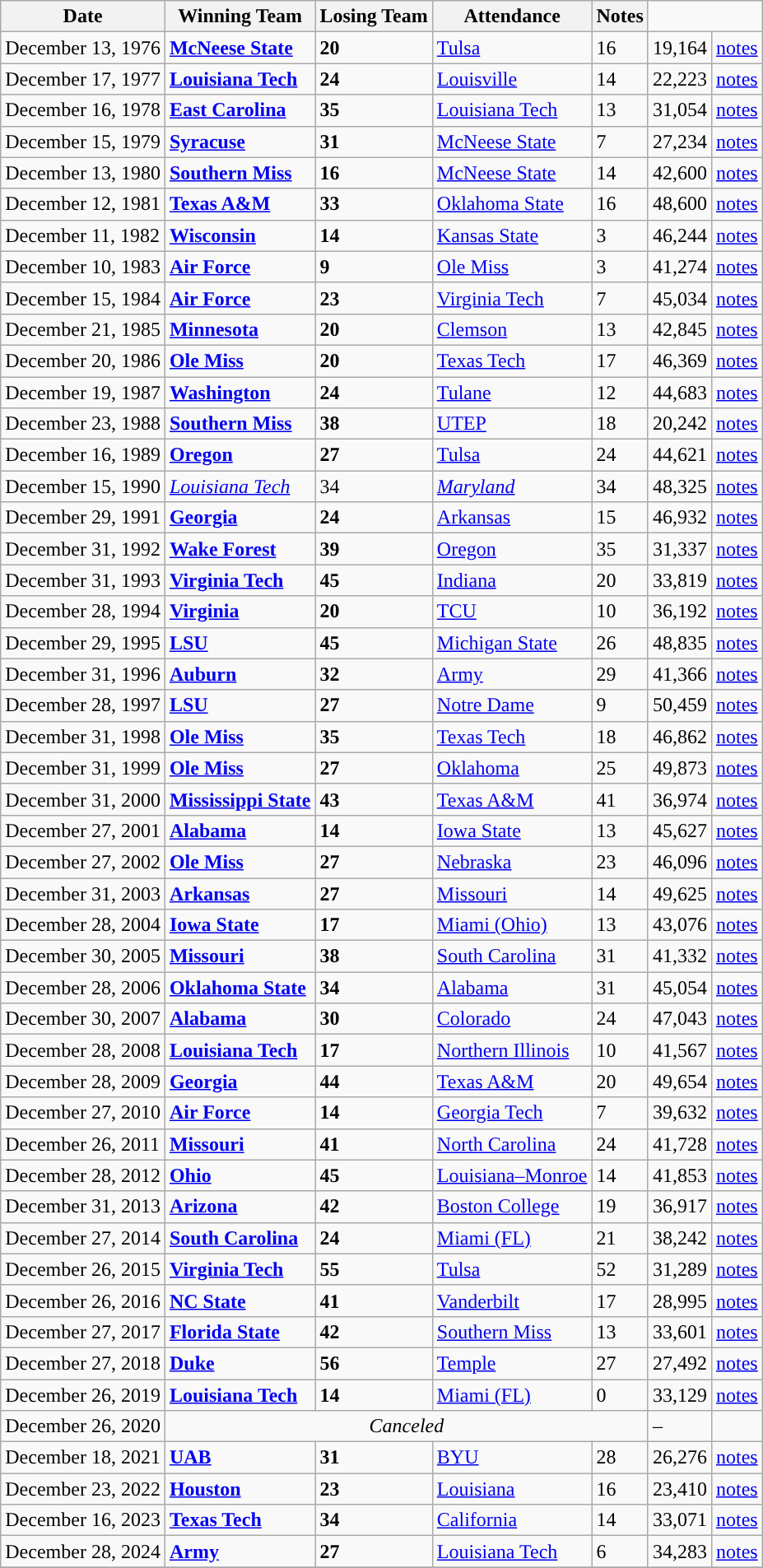<table class="wikitable">
<tr>
<th>Date</th>
<th>Winning Team</th>
<th>Losing Team</th>
<th>Attendance</th>
<th>Notes</th>
</tr>
<tr>
<td>December 13, 1976</td>
<td><strong><a href='#'>McNeese State</a></strong></td>
<td><strong>20</strong></td>
<td><a href='#'>Tulsa</a></td>
<td>16</td>
<td>19,164</td>
<td><a href='#'>notes</a></td>
</tr>
<tr>
<td>December 17, 1977</td>
<td><strong><a href='#'>Louisiana Tech</a></strong></td>
<td><strong>24</strong></td>
<td><a href='#'>Louisville</a></td>
<td>14</td>
<td>22,223</td>
<td><a href='#'>notes</a></td>
</tr>
<tr>
<td>December 16, 1978</td>
<td><strong><a href='#'>East Carolina</a></strong></td>
<td><strong>35</strong></td>
<td><a href='#'>Louisiana Tech</a></td>
<td>13</td>
<td>31,054</td>
<td><a href='#'>notes</a></td>
</tr>
<tr>
<td>December 15, 1979</td>
<td><strong><a href='#'>Syracuse</a></strong></td>
<td><strong>31</strong></td>
<td><a href='#'>McNeese State</a></td>
<td>7</td>
<td>27,234</td>
<td><a href='#'>notes</a></td>
</tr>
<tr>
<td>December 13, 1980</td>
<td><strong><a href='#'>Southern Miss</a></strong></td>
<td><strong>16</strong></td>
<td><a href='#'>McNeese State</a></td>
<td>14</td>
<td>42,600</td>
<td><a href='#'>notes</a></td>
</tr>
<tr>
<td>December 12, 1981</td>
<td><strong><a href='#'>Texas A&M</a></strong></td>
<td><strong>33</strong></td>
<td><a href='#'>Oklahoma State</a></td>
<td>16</td>
<td>48,600</td>
<td><a href='#'>notes</a></td>
</tr>
<tr>
<td>December 11, 1982</td>
<td><strong><a href='#'>Wisconsin</a></strong></td>
<td><strong>14</strong></td>
<td><a href='#'>Kansas State</a></td>
<td>3</td>
<td>46,244</td>
<td><a href='#'>notes</a></td>
</tr>
<tr>
<td>December 10, 1983</td>
<td><strong>  <a href='#'>Air Force</a></strong></td>
<td><strong>9</strong></td>
<td><a href='#'>Ole Miss</a></td>
<td>3</td>
<td>41,274</td>
<td><a href='#'>notes</a></td>
</tr>
<tr>
<td>December 15, 1984</td>
<td><strong><a href='#'>Air Force</a></strong></td>
<td><strong>23</strong></td>
<td><a href='#'>Virginia Tech</a></td>
<td>7</td>
<td>45,034</td>
<td><a href='#'>notes</a></td>
</tr>
<tr>
<td>December 21, 1985</td>
<td><strong><a href='#'>Minnesota</a></strong></td>
<td><strong>20</strong></td>
<td><a href='#'>Clemson</a></td>
<td>13</td>
<td>42,845</td>
<td><a href='#'>notes</a></td>
</tr>
<tr>
<td>December 20, 1986</td>
<td><strong><a href='#'>Ole Miss</a></strong></td>
<td><strong>20</strong></td>
<td><a href='#'>Texas Tech</a></td>
<td>17</td>
<td>46,369</td>
<td><a href='#'>notes</a></td>
</tr>
<tr>
<td>December 19, 1987</td>
<td><strong><a href='#'>Washington</a></strong></td>
<td><strong>24</strong></td>
<td><a href='#'>Tulane</a></td>
<td>12</td>
<td>44,683</td>
<td><a href='#'>notes</a></td>
</tr>
<tr>
<td>December 23, 1988</td>
<td><strong><a href='#'>Southern Miss</a></strong></td>
<td><strong>38</strong></td>
<td><a href='#'>UTEP</a></td>
<td>18</td>
<td>20,242</td>
<td><a href='#'>notes</a></td>
</tr>
<tr>
<td>December 16, 1989</td>
<td><strong><a href='#'>Oregon</a></strong></td>
<td><strong>27</strong></td>
<td><a href='#'>Tulsa</a></td>
<td>24</td>
<td>44,621</td>
<td><a href='#'>notes</a></td>
</tr>
<tr>
<td>December 15, 1990</td>
<td><em><a href='#'>Louisiana Tech</a></em></td>
<td>34</td>
<td><em><a href='#'>Maryland</a></em></td>
<td>34</td>
<td>48,325</td>
<td><a href='#'>notes</a></td>
</tr>
<tr>
<td>December 29, 1991</td>
<td><strong> <a href='#'>Georgia</a></strong></td>
<td><strong>24</strong></td>
<td><a href='#'>Arkansas</a></td>
<td>15</td>
<td>46,932</td>
<td><a href='#'>notes</a></td>
</tr>
<tr>
<td>December 31, 1992</td>
<td><strong><a href='#'>Wake Forest</a></strong></td>
<td><strong>39</strong></td>
<td><a href='#'>Oregon</a></td>
<td>35</td>
<td>31,337</td>
<td><a href='#'>notes</a></td>
</tr>
<tr>
<td>December 31, 1993</td>
<td><strong> <a href='#'>Virginia Tech</a></strong></td>
<td><strong>45</strong></td>
<td> <a href='#'>Indiana</a></td>
<td>20</td>
<td>33,819</td>
<td><a href='#'>notes</a></td>
</tr>
<tr>
<td>December 28, 1994</td>
<td><strong> <a href='#'>Virginia</a></strong></td>
<td><strong>20</strong></td>
<td><a href='#'>TCU</a></td>
<td>10</td>
<td>36,192</td>
<td><a href='#'>notes</a></td>
</tr>
<tr>
<td>December 29, 1995</td>
<td><strong><a href='#'>LSU</a></strong></td>
<td><strong>45</strong></td>
<td><a href='#'>Michigan State</a></td>
<td>26</td>
<td>48,835</td>
<td><a href='#'>notes</a></td>
</tr>
<tr>
<td>December 31, 1996</td>
<td><strong><a href='#'>Auburn</a></strong></td>
<td><strong>32</strong></td>
<td> <a href='#'>Army</a></td>
<td>29</td>
<td>41,366</td>
<td><a href='#'>notes</a></td>
</tr>
<tr>
<td>December 28, 1997</td>
<td><strong> <a href='#'>LSU</a></strong></td>
<td><strong>27</strong></td>
<td><a href='#'>Notre Dame</a></td>
<td>9</td>
<td>50,459</td>
<td><a href='#'>notes</a></td>
</tr>
<tr>
<td>December 31, 1998</td>
<td><strong><a href='#'>Ole Miss</a></strong></td>
<td><strong>35</strong></td>
<td><a href='#'>Texas Tech</a></td>
<td>18</td>
<td>46,862</td>
<td><a href='#'>notes</a></td>
</tr>
<tr>
<td>December 31, 1999</td>
<td><strong><a href='#'>Ole Miss</a></strong></td>
<td><strong>27</strong></td>
<td><a href='#'>Oklahoma</a></td>
<td>25</td>
<td>49,873</td>
<td><a href='#'>notes</a></td>
</tr>
<tr>
<td>December 31, 2000</td>
<td><strong><a href='#'>Mississippi State</a></strong></td>
<td><strong>43</strong></td>
<td><a href='#'>Texas A&M</a></td>
<td>41 </td>
<td>36,974</td>
<td><a href='#'>notes</a></td>
</tr>
<tr>
<td>December 27, 2001</td>
<td><strong><a href='#'>Alabama</a></strong></td>
<td><strong>14</strong></td>
<td><a href='#'>Iowa State</a></td>
<td>13</td>
<td>45,627</td>
<td><a href='#'>notes</a></td>
</tr>
<tr>
<td>December 27, 2002</td>
<td><strong><a href='#'>Ole Miss</a></strong></td>
<td><strong>27</strong></td>
<td><a href='#'>Nebraska</a></td>
<td>23</td>
<td>46,096</td>
<td><a href='#'>notes</a></td>
</tr>
<tr>
<td>December 31, 2003</td>
<td><strong><a href='#'>Arkansas</a></strong></td>
<td><strong>27</strong></td>
<td><a href='#'>Missouri</a></td>
<td>14</td>
<td>49,625</td>
<td><a href='#'>notes</a></td>
</tr>
<tr>
<td>December 28, 2004</td>
<td><strong><a href='#'>Iowa State</a></strong></td>
<td><strong>17</strong></td>
<td><a href='#'>Miami (Ohio)</a></td>
<td>13</td>
<td>43,076</td>
<td><a href='#'>notes</a></td>
</tr>
<tr>
<td>December 30, 2005</td>
<td><strong><a href='#'>Missouri</a></strong></td>
<td><strong>38</strong></td>
<td><a href='#'>South Carolina</a></td>
<td>31</td>
<td>41,332</td>
<td><a href='#'>notes</a></td>
</tr>
<tr>
<td>December 28, 2006</td>
<td><strong><a href='#'>Oklahoma State</a></strong></td>
<td><strong>34</strong></td>
<td><a href='#'>Alabama</a></td>
<td>31</td>
<td>45,054</td>
<td><a href='#'>notes</a></td>
</tr>
<tr>
<td>December 30, 2007</td>
<td><strong><a href='#'>Alabama</a></strong></td>
<td><strong>30</strong></td>
<td><a href='#'>Colorado</a></td>
<td>24</td>
<td>47,043</td>
<td><a href='#'>notes</a></td>
</tr>
<tr>
<td>December 28, 2008</td>
<td><strong><a href='#'>Louisiana Tech</a></strong></td>
<td><strong>17</strong></td>
<td><a href='#'>Northern Illinois</a></td>
<td>10</td>
<td>41,567</td>
<td><a href='#'>notes</a></td>
</tr>
<tr>
<td>December 28, 2009</td>
<td><strong><a href='#'>Georgia</a></strong></td>
<td><strong>44</strong></td>
<td><a href='#'>Texas A&M</a></td>
<td>20</td>
<td>49,654</td>
<td><a href='#'>notes</a></td>
</tr>
<tr>
<td>December 27, 2010</td>
<td><strong><a href='#'>Air Force</a></strong></td>
<td><strong>14</strong></td>
<td><a href='#'>Georgia Tech</a></td>
<td>7</td>
<td>39,632</td>
<td><a href='#'>notes</a></td>
</tr>
<tr>
<td>December 26, 2011</td>
<td><strong><a href='#'>Missouri</a></strong></td>
<td><strong>41</strong></td>
<td><a href='#'>North Carolina</a></td>
<td>24</td>
<td>41,728</td>
<td><a href='#'>notes</a></td>
</tr>
<tr>
<td>December 28, 2012</td>
<td><strong><a href='#'>Ohio</a></strong></td>
<td><strong>45</strong></td>
<td><a href='#'>Louisiana–Monroe</a></td>
<td>14</td>
<td>41,853</td>
<td><a href='#'>notes</a></td>
</tr>
<tr>
<td>December 31, 2013</td>
<td><strong><a href='#'>Arizona</a></strong></td>
<td><strong>42</strong></td>
<td><a href='#'>Boston College</a></td>
<td>19</td>
<td>36,917</td>
<td><a href='#'>notes</a></td>
</tr>
<tr>
<td>December 27, 2014</td>
<td><strong><a href='#'>South Carolina</a></strong></td>
<td><strong>24</strong></td>
<td><a href='#'>Miami (FL)</a></td>
<td>21</td>
<td>38,242</td>
<td><a href='#'>notes</a></td>
</tr>
<tr>
<td>December 26, 2015</td>
<td><strong><a href='#'>Virginia Tech</a></strong></td>
<td><strong>55 </strong></td>
<td><a href='#'>Tulsa</a></td>
<td>52</td>
<td>31,289</td>
<td><a href='#'>notes</a></td>
</tr>
<tr>
<td>December 26, 2016</td>
<td><strong><a href='#'>NC State</a></strong></td>
<td><strong>41</strong></td>
<td><a href='#'>Vanderbilt</a></td>
<td>17</td>
<td>28,995</td>
<td><a href='#'>notes</a></td>
</tr>
<tr>
<td>December 27, 2017</td>
<td><strong><a href='#'>Florida State</a></strong></td>
<td><strong>42</strong></td>
<td><a href='#'>Southern Miss</a></td>
<td>13</td>
<td>33,601</td>
<td><a href='#'>notes</a></td>
</tr>
<tr>
<td>December 27, 2018</td>
<td><strong><a href='#'>Duke</a></strong></td>
<td><strong>56</strong></td>
<td><a href='#'>Temple</a></td>
<td>27</td>
<td>27,492</td>
<td><a href='#'>notes</a></td>
</tr>
<tr>
<td>December 26, 2019</td>
<td><strong><a href='#'>Louisiana Tech</a></strong></td>
<td><strong>14</strong></td>
<td><a href='#'>Miami (FL)</a></td>
<td>0</td>
<td>33,129</td>
<td><a href='#'>notes</a></td>
</tr>
<tr>
<td>December 26, 2020</td>
<td align=center colspan=4><em>Canceled</em></td>
<td>–</td>
<td></td>
</tr>
<tr>
<td>December 18, 2021</td>
<td><strong><a href='#'>UAB</a></strong></td>
<td><strong>31</strong></td>
<td> <a href='#'>BYU</a></td>
<td>28</td>
<td>26,276</td>
<td><a href='#'>notes</a></td>
</tr>
<tr>
<td>December 23, 2022</td>
<td><strong><a href='#'>Houston</a></strong></td>
<td><strong>23</strong></td>
<td><a href='#'>Louisiana</a></td>
<td>16</td>
<td>23,410</td>
<td><a href='#'>notes</a></td>
</tr>
<tr>
<td>December 16, 2023</td>
<td><strong><a href='#'>Texas Tech</a></strong></td>
<td><strong>34</strong></td>
<td><a href='#'>California</a></td>
<td>14</td>
<td>33,071</td>
<td><a href='#'>notes</a></td>
</tr>
<tr>
<td>December 28, 2024</td>
<td><strong> <a href='#'>Army</a></strong></td>
<td><strong>27</strong></td>
<td><a href='#'>Louisiana Tech</a></td>
<td>6</td>
<td>34,283</td>
<td><a href='#'>notes</a></td>
</tr>
<tr>
</tr>
</table>
